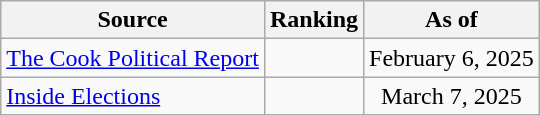<table class="wikitable" style="text-align:center">
<tr>
<th>Source</th>
<th>Ranking</th>
<th>As of</th>
</tr>
<tr>
<td align=left><a href='#'>The Cook Political Report</a></td>
<td></td>
<td>February 6, 2025</td>
</tr>
<tr>
<td align=left><a href='#'>Inside Elections</a></td>
<td></td>
<td>March 7, 2025</td>
</tr>
</table>
